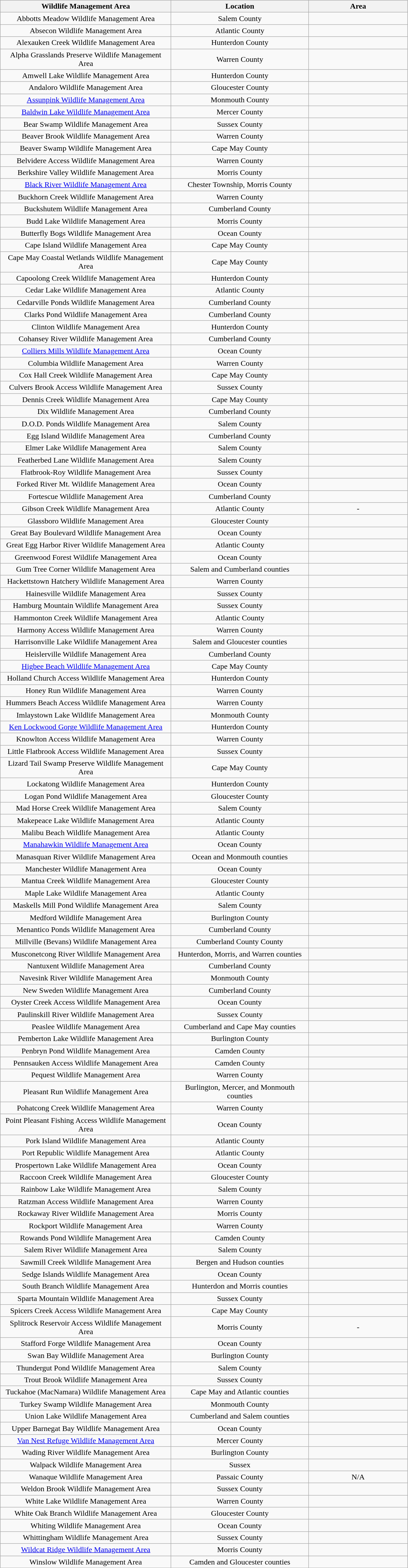<table class="wikitable sortable" border="1" style="text-align:center">
<tr>
<th style="width:350px;">Wildlife Management Area</th>
<th style="width:280px;">Location</th>
<th style="width:200px;">Area</th>
</tr>
<tr>
<td>Abbotts Meadow Wildlife Management Area</td>
<td>Salem County</td>
<td></td>
</tr>
<tr>
<td>Absecon Wildlife Management Area</td>
<td>Atlantic County</td>
<td></td>
</tr>
<tr>
<td>Alexauken Creek Wildlife Management Area</td>
<td>Hunterdon County</td>
<td></td>
</tr>
<tr>
<td>Alpha Grasslands Preserve Wildlife Management Area</td>
<td>Warren County</td>
<td></td>
</tr>
<tr>
<td>Amwell Lake Wildlife Management Area</td>
<td>Hunterdon County</td>
<td></td>
</tr>
<tr>
<td>Andaloro Wildlife Management Area</td>
<td>Gloucester County</td>
<td></td>
</tr>
<tr>
<td><a href='#'>Assunpink Wildlife Management Area</a></td>
<td>Monmouth County</td>
<td></td>
</tr>
<tr>
<td><a href='#'>Baldwin Lake Wildlife Management Area</a></td>
<td>Mercer County</td>
<td></td>
</tr>
<tr>
<td>Bear Swamp Wildlife Management Area</td>
<td>Sussex County</td>
<td></td>
</tr>
<tr>
<td>Beaver Brook Wildlife Management Area</td>
<td>Warren County</td>
<td></td>
</tr>
<tr>
<td>Beaver Swamp Wildlife Management Area</td>
<td>Cape May County</td>
<td></td>
</tr>
<tr>
<td>Belvidere Access Wildlife Management Area</td>
<td>Warren County</td>
<td></td>
</tr>
<tr>
<td>Berkshire Valley Wildlife Management Area</td>
<td>Morris County</td>
<td></td>
</tr>
<tr>
<td><a href='#'>Black River Wildlife Management Area</a></td>
<td>Chester Township, Morris County</td>
<td></td>
</tr>
<tr>
<td>Buckhorn Creek Wildlife Management Area</td>
<td>Warren County</td>
<td></td>
</tr>
<tr>
<td>Buckshutem Wildlife Management Area</td>
<td>Cumberland County</td>
<td></td>
</tr>
<tr>
<td>Budd Lake Wildlife Management Area</td>
<td>Morris County</td>
<td></td>
</tr>
<tr>
<td>Butterfly Bogs Wildlife Management Area</td>
<td>Ocean County</td>
<td></td>
</tr>
<tr>
<td>Cape Island Wildlife Management Area</td>
<td>Cape May County</td>
<td></td>
</tr>
<tr>
<td>Cape May Coastal Wetlands Wildlife Management Area</td>
<td>Cape May County</td>
<td></td>
</tr>
<tr>
<td>Capoolong Creek Wildlife Management Area</td>
<td>Hunterdon County</td>
<td></td>
</tr>
<tr>
<td>Cedar Lake Wildlife Management Area</td>
<td>Atlantic County</td>
<td></td>
</tr>
<tr>
<td>Cedarville Ponds Wildlife Management Area</td>
<td>Cumberland County</td>
<td></td>
</tr>
<tr>
<td>Clarks Pond Wildlife Management Area</td>
<td>Cumberland County</td>
<td></td>
</tr>
<tr>
<td>Clinton Wildlife Management Area</td>
<td>Hunterdon County</td>
<td></td>
</tr>
<tr>
<td>Cohansey River Wildlife Management Area</td>
<td>Cumberland County</td>
<td></td>
</tr>
<tr>
<td><a href='#'>Colliers Mills Wildlife Management Area</a></td>
<td>Ocean County</td>
<td></td>
</tr>
<tr>
<td>Columbia Wildlife Management Area</td>
<td>Warren County</td>
<td></td>
</tr>
<tr>
<td>Cox Hall Creek Wildlife Management Area</td>
<td>Cape May County</td>
<td></td>
</tr>
<tr>
<td>Culvers Brook Access Wildlife Management Area</td>
<td>Sussex County</td>
<td></td>
</tr>
<tr>
<td>Dennis Creek Wildlife Management Area</td>
<td>Cape May County</td>
<td></td>
</tr>
<tr>
<td>Dix Wildlife Management Area</td>
<td>Cumberland County</td>
<td></td>
</tr>
<tr>
<td>D.O.D. Ponds Wildlife Management Area</td>
<td>Salem County</td>
<td></td>
</tr>
<tr>
<td>Egg Island Wildlife Management Area</td>
<td>Cumberland County</td>
<td></td>
</tr>
<tr>
<td>Elmer Lake Wildlife Management Area</td>
<td>Salem County</td>
<td></td>
</tr>
<tr>
<td>Featherbed Lane Wildlife Management Area</td>
<td>Salem County</td>
<td></td>
</tr>
<tr>
<td>Flatbrook-Roy Wildlife Management Area</td>
<td>Sussex County</td>
<td></td>
</tr>
<tr>
<td>Forked River Mt. Wildlife Management Area</td>
<td>Ocean County</td>
<td></td>
</tr>
<tr>
<td>Fortescue Wildlife Management Area</td>
<td>Cumberland County</td>
<td></td>
</tr>
<tr>
<td>Gibson Creek Wildlife Management Area</td>
<td>Atlantic County</td>
<td>-</td>
</tr>
<tr>
<td>Glassboro Wildlife Management Area</td>
<td>Gloucester County</td>
<td></td>
</tr>
<tr>
<td>Great Bay Boulevard Wildlife Management Area</td>
<td>Ocean County</td>
<td></td>
</tr>
<tr>
<td>Great Egg Harbor River Wildlife Management Area</td>
<td>Atlantic County</td>
<td></td>
</tr>
<tr>
<td>Greenwood Forest Wildlife Management Area</td>
<td>Ocean County</td>
<td></td>
</tr>
<tr>
<td>Gum Tree Corner Wildlife Management Area</td>
<td>Salem and Cumberland counties</td>
<td></td>
</tr>
<tr>
<td>Hackettstown Hatchery Wildlife Management Area</td>
<td>Warren County</td>
<td></td>
</tr>
<tr>
<td>Hainesville Wildlife Management Area</td>
<td>Sussex County</td>
<td></td>
</tr>
<tr>
<td>Hamburg Mountain Wildlife Management Area</td>
<td>Sussex County</td>
<td></td>
</tr>
<tr>
<td>Hammonton Creek Wildlife Management Area</td>
<td>Atlantic County</td>
<td></td>
</tr>
<tr>
<td>Harmony Access Wildlife Management Area</td>
<td>Warren County</td>
<td></td>
</tr>
<tr>
<td>Harrisonville Lake Wildlife Management Area</td>
<td>Salem and Gloucester counties</td>
<td></td>
</tr>
<tr>
<td>Heislerville Wildlife Management Area</td>
<td>Cumberland County</td>
<td></td>
</tr>
<tr>
<td><a href='#'>Higbee Beach Wildlife Management Area</a></td>
<td>Cape May County</td>
<td></td>
</tr>
<tr>
<td>Holland Church Access Wildlife Management Area</td>
<td>Hunterdon County</td>
<td></td>
</tr>
<tr>
<td>Honey Run Wildlife Management Area</td>
<td>Warren County</td>
<td></td>
</tr>
<tr>
<td>Hummers Beach Access Wildlife Management Area</td>
<td>Warren County</td>
<td></td>
</tr>
<tr>
<td>Imlaystown Lake Wildlife Management Area</td>
<td>Monmouth County</td>
<td></td>
</tr>
<tr>
<td><a href='#'>Ken Lockwood Gorge Wildlife Management Area</a></td>
<td>Hunterdon County</td>
<td></td>
</tr>
<tr>
<td>Knowlton Access Wildlife Management Area</td>
<td>Warren County</td>
<td></td>
</tr>
<tr>
<td>Little Flatbrook Access Wildlife Management Area</td>
<td>Sussex County</td>
<td></td>
</tr>
<tr>
<td>Lizard Tail Swamp Preserve Wildlife Management Area</td>
<td>Cape May County</td>
<td></td>
</tr>
<tr>
<td>Lockatong Wildlife Management Area</td>
<td>Hunterdon County</td>
<td></td>
</tr>
<tr>
<td>Logan Pond Wildlife Management Area</td>
<td>Gloucester County</td>
<td></td>
</tr>
<tr>
<td>Mad Horse Creek Wildlife Management Area</td>
<td>Salem County</td>
<td></td>
</tr>
<tr>
<td>Makepeace Lake Wildlife Management Area</td>
<td>Atlantic County</td>
<td></td>
</tr>
<tr>
<td>Malibu Beach Wildlife Management Area</td>
<td>Atlantic County</td>
<td></td>
</tr>
<tr>
<td><a href='#'>Manahawkin Wildlife Management Area</a></td>
<td>Ocean County</td>
<td></td>
</tr>
<tr>
<td>Manasquan River Wildlife Management Area</td>
<td>Ocean and Monmouth counties</td>
<td></td>
</tr>
<tr>
<td>Manchester Wildlife Management Area</td>
<td>Ocean County</td>
<td></td>
</tr>
<tr>
<td>Mantua Creek Wildlife Management Area</td>
<td>Gloucester County</td>
<td></td>
</tr>
<tr>
<td>Maple Lake Wildlife Management Area</td>
<td>Atlantic County</td>
<td></td>
</tr>
<tr>
<td>Maskells Mill Pond Wildlife Management Area</td>
<td>Salem County</td>
<td></td>
</tr>
<tr>
<td>Medford Wildlife Management Area</td>
<td>Burlington County</td>
<td></td>
</tr>
<tr>
<td>Menantico Ponds Wildlife Management Area</td>
<td>Cumberland County</td>
<td></td>
</tr>
<tr>
<td>Millville (Bevans) Wildlife Management Area</td>
<td>Cumberland County County</td>
<td></td>
</tr>
<tr>
<td>Musconetcong River Wildlife Management Area</td>
<td>Hunterdon, Morris, and Warren counties</td>
<td></td>
</tr>
<tr>
<td>Nantuxent Wildlife Management Area</td>
<td>Cumberland County</td>
<td></td>
</tr>
<tr>
<td>Navesink River Wildlife Management Area</td>
<td>Monmouth County</td>
<td></td>
</tr>
<tr>
<td>New Sweden Wildlife Management Area</td>
<td>Cumberland County</td>
<td></td>
</tr>
<tr>
<td>Oyster Creek Access Wildlife Management Area</td>
<td>Ocean County</td>
<td></td>
</tr>
<tr>
<td>Paulinskill River Wildlife Management Area</td>
<td>Sussex County</td>
<td></td>
</tr>
<tr>
<td>Peaslee Wildlife Management Area</td>
<td>Cumberland and Cape May counties</td>
<td></td>
</tr>
<tr>
<td>Pemberton Lake Wildlife Management Area</td>
<td>Burlington County</td>
<td></td>
</tr>
<tr>
<td>Penbryn Pond Wildlife Management Area</td>
<td>Camden County</td>
<td></td>
</tr>
<tr>
<td>Pennsauken Access Wildlife Management Area</td>
<td>Camden County</td>
<td></td>
</tr>
<tr>
<td>Pequest Wildlife Management Area</td>
<td>Warren County</td>
<td></td>
</tr>
<tr>
<td>Pleasant Run Wildlife Management Area</td>
<td>Burlington, Mercer, and Monmouth counties</td>
<td></td>
</tr>
<tr>
<td>Pohatcong Creek Wildlife Management Area</td>
<td>Warren County</td>
<td></td>
</tr>
<tr>
<td>Point Pleasant Fishing Access Wildlife Management Area</td>
<td>Ocean County</td>
<td></td>
</tr>
<tr>
<td>Pork Island Wildlife Management Area</td>
<td>Atlantic County</td>
<td></td>
</tr>
<tr>
<td>Port Republic Wildlife Management Area</td>
<td>Atlantic County</td>
<td></td>
</tr>
<tr>
<td>Prospertown Lake Wildlife Management Area</td>
<td>Ocean County</td>
<td></td>
</tr>
<tr>
<td>Raccoon Creek Wildlife Management Area</td>
<td>Gloucester County</td>
<td></td>
</tr>
<tr>
<td>Rainbow Lake Wildlife Management Area</td>
<td>Salem County</td>
<td></td>
</tr>
<tr>
<td>Ratzman Access Wildlife Management Area</td>
<td>Warren County</td>
<td></td>
</tr>
<tr>
<td>Rockaway River Wildlife Management Area</td>
<td>Morris County</td>
<td></td>
</tr>
<tr>
<td>Rockport Wildlife Management Area</td>
<td>Warren County</td>
<td></td>
</tr>
<tr>
<td>Rowands Pond Wildlife Management Area</td>
<td>Camden County</td>
<td></td>
</tr>
<tr>
<td>Salem River Wildlife Management Area</td>
<td>Salem County</td>
<td></td>
</tr>
<tr>
<td>Sawmill Creek Wildlife Management Area</td>
<td>Bergen and Hudson counties</td>
<td></td>
</tr>
<tr>
<td>Sedge Islands Wildlife Management Area</td>
<td>Ocean County</td>
<td></td>
</tr>
<tr>
<td>South Branch Wildlife Management Area</td>
<td>Hunterdon and Morris counties</td>
<td></td>
</tr>
<tr>
<td>Sparta Mountain Wildlife Management Area</td>
<td>Sussex County</td>
<td></td>
</tr>
<tr>
<td>Spicers Creek Access Wildlife Management Area</td>
<td>Cape May County</td>
<td></td>
</tr>
<tr>
<td>Splitrock Reservoir Access Wildlife Management Area</td>
<td>Morris County</td>
<td>-</td>
</tr>
<tr>
<td>Stafford Forge Wildlife Management Area</td>
<td>Ocean County</td>
<td></td>
</tr>
<tr>
<td>Swan Bay Wildlife Management Area</td>
<td>Burlington County</td>
<td></td>
</tr>
<tr>
<td>Thundergut Pond Wildlife Management Area</td>
<td>Salem County</td>
<td></td>
</tr>
<tr>
<td>Trout Brook Wildlife Management Area</td>
<td>Sussex County</td>
<td></td>
</tr>
<tr>
<td>Tuckahoe (MacNamara) Wildlife Management Area</td>
<td>Cape May and Atlantic counties</td>
<td></td>
</tr>
<tr>
<td>Turkey Swamp Wildlife Management Area</td>
<td>Monmouth County</td>
<td></td>
</tr>
<tr>
<td>Union Lake Wildlife Management Area</td>
<td>Cumberland and Salem counties</td>
<td></td>
</tr>
<tr>
<td>Upper Barnegat Bay Wildlife Management Area</td>
<td>Ocean County</td>
<td></td>
</tr>
<tr>
<td><a href='#'>Van Nest Refuge Wildlife Management Area</a></td>
<td>Mercer County</td>
<td></td>
</tr>
<tr>
<td>Wading River Wildlife Management Area</td>
<td>Burlington County</td>
<td></td>
</tr>
<tr>
<td>Walpack Wildlife Management Area</td>
<td>Sussex</td>
<td></td>
</tr>
<tr>
<td>Wanaque Wildlife Management Area</td>
<td>Passaic County</td>
<td>N/A</td>
</tr>
<tr>
<td>Weldon Brook Wildlife Management Area</td>
<td>Sussex County</td>
<td></td>
</tr>
<tr>
<td>White Lake Wildlife Management Area</td>
<td>Warren County</td>
<td></td>
</tr>
<tr>
<td>White Oak Branch Wildlife Management Area</td>
<td>Gloucester County</td>
<td></td>
</tr>
<tr>
<td>Whiting Wildlife Management Area</td>
<td>Ocean County</td>
<td></td>
</tr>
<tr>
<td>Whittingham Wildlife Management Area</td>
<td>Sussex County</td>
<td></td>
</tr>
<tr>
<td><a href='#'>Wildcat Ridge Wildlife Management Area</a></td>
<td>Morris County</td>
<td></td>
</tr>
<tr>
<td>Winslow Wildlife Management Area</td>
<td>Camden and Gloucester counties</td>
<td></td>
</tr>
</table>
